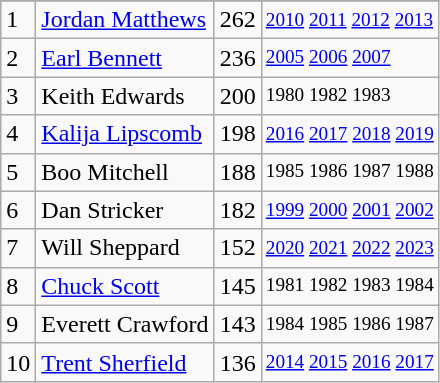<table class="wikitable">
<tr>
</tr>
<tr>
<td>1</td>
<td><a href='#'>Jordan Matthews</a></td>
<td>262</td>
<td style="font-size:80%;"><a href='#'>2010</a> <a href='#'>2011</a> <a href='#'>2012</a> <a href='#'>2013</a></td>
</tr>
<tr>
<td>2</td>
<td><a href='#'>Earl Bennett</a></td>
<td>236</td>
<td style="font-size:80%;"><a href='#'>2005</a> <a href='#'>2006</a> <a href='#'>2007</a></td>
</tr>
<tr>
<td>3</td>
<td>Keith Edwards</td>
<td>200</td>
<td style="font-size:80%;">1980 1982 1983</td>
</tr>
<tr>
<td>4</td>
<td><a href='#'>Kalija Lipscomb</a></td>
<td>198</td>
<td style="font-size:80%;"><a href='#'>2016</a> <a href='#'>2017</a> <a href='#'>2018</a> <a href='#'>2019</a></td>
</tr>
<tr>
<td>5</td>
<td>Boo Mitchell</td>
<td>188</td>
<td style="font-size:80%;">1985 1986 1987 1988</td>
</tr>
<tr>
<td>6</td>
<td>Dan Stricker</td>
<td>182</td>
<td style="font-size:80%;"><a href='#'>1999</a> <a href='#'>2000</a> <a href='#'>2001</a> <a href='#'>2002</a></td>
</tr>
<tr>
<td>7</td>
<td>Will Sheppard</td>
<td>152</td>
<td style="font-size:80%;"><a href='#'>2020</a> <a href='#'>2021</a> <a href='#'>2022</a> <a href='#'>2023</a></td>
</tr>
<tr>
<td>8</td>
<td><a href='#'>Chuck Scott</a></td>
<td>145</td>
<td style="font-size:80%;">1981 1982 1983 1984</td>
</tr>
<tr>
<td>9</td>
<td>Everett Crawford</td>
<td>143</td>
<td style="font-size:80%;">1984 1985 1986 1987</td>
</tr>
<tr>
<td>10</td>
<td><a href='#'>Trent Sherfield</a></td>
<td>136</td>
<td style="font-size:80%;"><a href='#'>2014</a> <a href='#'>2015</a> <a href='#'>2016</a> <a href='#'>2017</a></td>
</tr>
</table>
